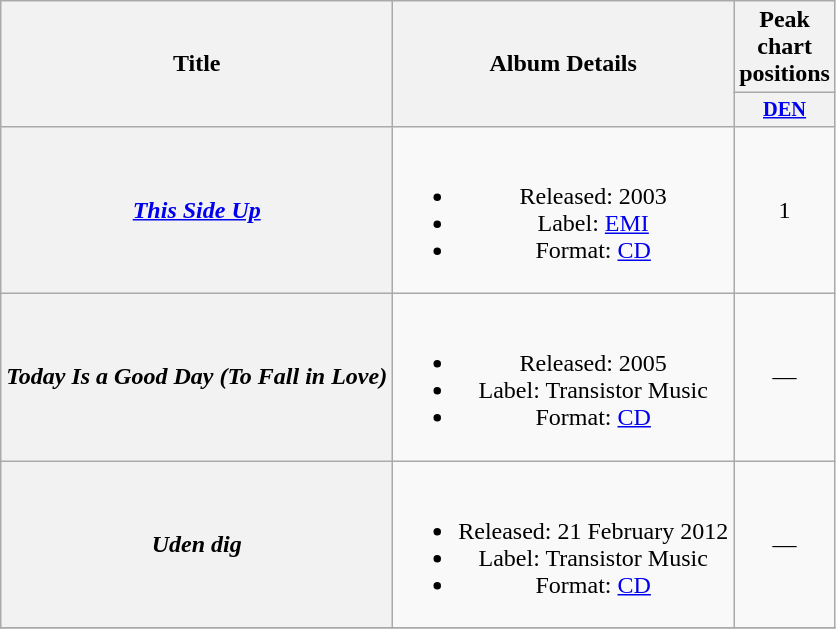<table class="wikitable plainrowheaders" style="text-align:center;">
<tr>
<th scope="col" rowspan="2">Title</th>
<th scope="col" rowspan="2">Album Details</th>
<th scope="col" colspan="1">Peak chart positions</th>
</tr>
<tr>
<th scope="col" style="width:3em;font-size:85%;"><a href='#'>DEN</a><br></th>
</tr>
<tr>
<th scope="row"><em><a href='#'>This Side Up</a></em></th>
<td><br><ul><li>Released: 2003</li><li>Label: <a href='#'>EMI</a></li><li>Format: <a href='#'>CD</a></li></ul></td>
<td>1</td>
</tr>
<tr>
<th scope="row"><em>Today Is a Good Day (To Fall in Love)</em></th>
<td><br><ul><li>Released: 2005</li><li>Label: Transistor Music</li><li>Format: <a href='#'>CD</a></li></ul></td>
<td>—</td>
</tr>
<tr>
<th scope="row"><em>Uden dig</em></th>
<td><br><ul><li>Released: 21 February 2012</li><li>Label: Transistor Music</li><li>Format: <a href='#'>CD</a></li></ul></td>
<td>—</td>
</tr>
<tr>
</tr>
</table>
